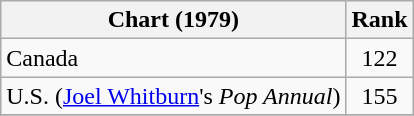<table class="wikitable">
<tr>
<th align="left">Chart (1979)</th>
<th style="text-align:center;">Rank</th>
</tr>
<tr>
<td>Canada </td>
<td style="text-align:center;">122</td>
</tr>
<tr>
<td>U.S. (<a href='#'>Joel Whitburn</a>'s <em>Pop Annual</em>)</td>
<td style="text-align:center;">155</td>
</tr>
<tr>
</tr>
</table>
